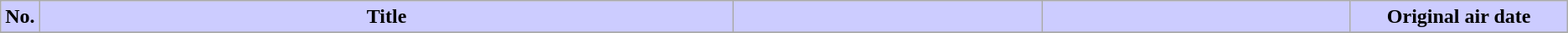<table class="wikitable plainrowheaders">
<tr>
<th style="background: #CCCCFF" width="1%">No.</th>
<th style="background: #CCCCFF" width="45%">Title</th>
<th style="background: #CCCCFF" width="20%"></th>
<th style="background: #CCCCFF" width="20%"></th>
<th style="background: #CCCCFF" width="15%">Original air date</th>
</tr>
<tr>
</tr>
</table>
